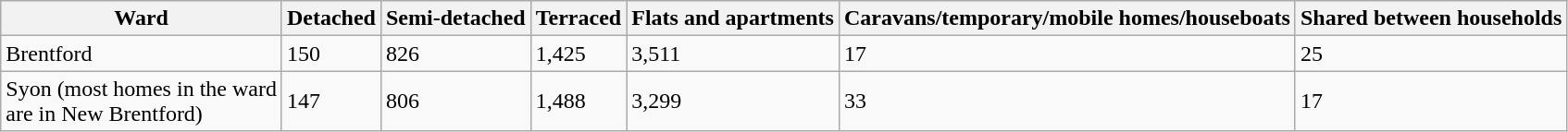<table class="wikitable">
<tr>
<th>Ward</th>
<th>Detached</th>
<th>Semi-detached</th>
<th>Terraced</th>
<th>Flats and apartments</th>
<th>Caravans/temporary/mobile homes/houseboats</th>
<th>Shared between households</th>
</tr>
<tr>
<td>Brentford</td>
<td>150</td>
<td>826</td>
<td>1,425</td>
<td>3,511</td>
<td>17</td>
<td>25</td>
</tr>
<tr>
<td>Syon (most homes in the ward<br>are in New Brentford)</td>
<td>147</td>
<td>806</td>
<td>1,488</td>
<td>3,299</td>
<td>33</td>
<td>17</td>
</tr>
</table>
